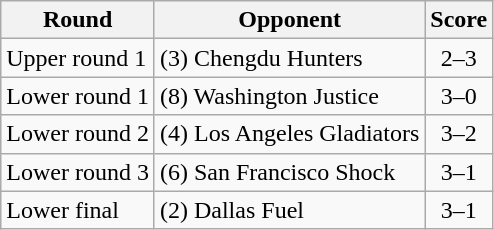<table class="wikitable" style="text-align:center">
<tr>
<th>Round</th>
<th>Opponent</th>
<th>Score</th>
</tr>
<tr>
<td style="text-align:left">Upper round 1</td>
<td style="text-align:left">(3) Chengdu Hunters</td>
<td>2–3</td>
</tr>
<tr>
<td style="text-align:left">Lower round 1</td>
<td style="text-align:left">(8) Washington Justice</td>
<td>3–0</td>
</tr>
<tr>
<td style="text-align:left">Lower round 2</td>
<td style="text-align:left">(4) Los Angeles Gladiators</td>
<td>3–2</td>
</tr>
<tr>
<td style="text-align:left">Lower round 3</td>
<td style="text-align:left">(6) San Francisco Shock</td>
<td>3–1</td>
</tr>
<tr>
<td style="text-align:left">Lower final</td>
<td style="text-align:left">(2) Dallas Fuel</td>
<td>3–1</td>
</tr>
</table>
